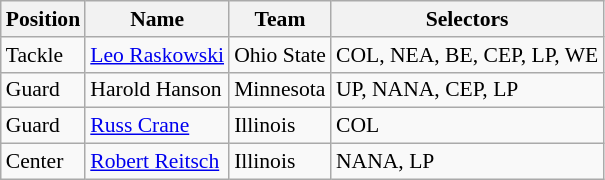<table class="wikitable" style="font-size: 90%">
<tr>
<th>Position</th>
<th>Name</th>
<th>Team</th>
<th>Selectors</th>
</tr>
<tr>
<td>Tackle</td>
<td><a href='#'>Leo Raskowski</a></td>
<td>Ohio State</td>
<td>COL, NEA, BE, CEP, LP, WE</td>
</tr>
<tr>
<td>Guard</td>
<td>Harold Hanson</td>
<td>Minnesota</td>
<td>UP, NANA, CEP, LP</td>
</tr>
<tr>
<td>Guard</td>
<td><a href='#'>Russ Crane</a></td>
<td>Illinois</td>
<td>COL</td>
</tr>
<tr>
<td>Center</td>
<td><a href='#'>Robert Reitsch</a></td>
<td>Illinois</td>
<td>NANA, LP</td>
</tr>
</table>
